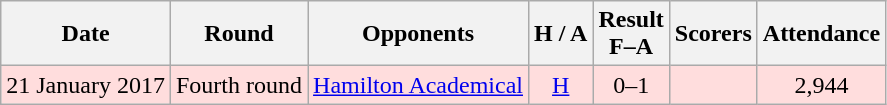<table class="wikitable" style="text-align:center">
<tr>
<th>Date</th>
<th>Round</th>
<th>Opponents</th>
<th>H / A</th>
<th>Result<br>F–A</th>
<th>Scorers</th>
<th>Attendance</th>
</tr>
<tr bgcolor=#ffdddd>
<td>21 January 2017</td>
<td>Fourth round</td>
<td><a href='#'>Hamilton Academical</a></td>
<td><a href='#'>H</a></td>
<td>0–1</td>
<td></td>
<td>2,944</td>
</tr>
</table>
